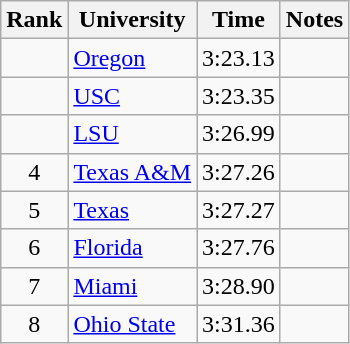<table class="wikitable sortable" style="text-align:center">
<tr>
<th>Rank</th>
<th>University</th>
<th>Time</th>
<th>Notes</th>
</tr>
<tr>
<td></td>
<td align=left><a href='#'>Oregon</a></td>
<td>3:23.13</td>
<td></td>
</tr>
<tr>
<td></td>
<td align=left><a href='#'>USC</a></td>
<td>3:23.35</td>
<td></td>
</tr>
<tr>
<td></td>
<td align=left><a href='#'>LSU</a></td>
<td>3:26.99</td>
<td></td>
</tr>
<tr>
<td>4</td>
<td align=left><a href='#'>Texas A&M</a></td>
<td>3:27.26</td>
<td></td>
</tr>
<tr>
<td>5</td>
<td align=left><a href='#'>Texas</a></td>
<td>3:27.27</td>
<td></td>
</tr>
<tr>
<td>6</td>
<td align=left><a href='#'>Florida</a></td>
<td>3:27.76</td>
<td></td>
</tr>
<tr>
<td>7</td>
<td align=left><a href='#'>Miami</a></td>
<td>3:28.90</td>
<td></td>
</tr>
<tr>
<td>8</td>
<td align=left><a href='#'>Ohio State</a></td>
<td>3:31.36</td>
<td></td>
</tr>
</table>
